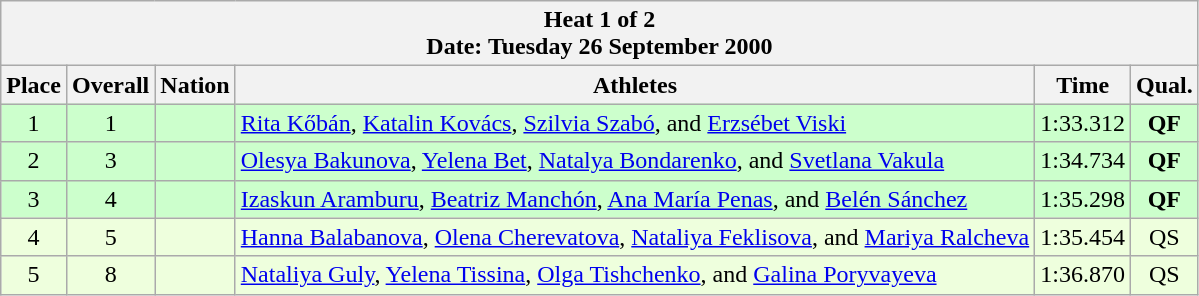<table class="wikitable sortable">
<tr>
<th colspan=6>Heat 1 of 2 <br> Date: Tuesday 26 September 2000</th>
</tr>
<tr>
<th rowspan=1>Place</th>
<th rowspan=1>Overall</th>
<th rowspan=1>Nation</th>
<th rowspan=1>Athletes</th>
<th rowspan=1>Time</th>
<th rowspan=1>Qual.</th>
</tr>
<tr bgcolor="ccffcc">
<td align="center">1</td>
<td align="center">1</td>
<td align="left"></td>
<td align="left"><a href='#'>Rita Kőbán</a>, <a href='#'>Katalin Kovács</a>, <a href='#'>Szilvia Szabó</a>, and <a href='#'>Erzsébet Viski</a></td>
<td align="center">1:33.312</td>
<td align="center"><strong>QF</strong></td>
</tr>
<tr bgcolor="ccffcc">
<td align="center">2</td>
<td align="center">3</td>
<td align="left"></td>
<td align="left"><a href='#'>Olesya Bakunova</a>, <a href='#'>Yelena Bet</a>, <a href='#'>Natalya Bondarenko</a>, and <a href='#'>Svetlana Vakula</a></td>
<td align="center">1:34.734</td>
<td align="center"><strong>QF</strong></td>
</tr>
<tr bgcolor="ccffcc">
<td align="center">3</td>
<td align="center">4</td>
<td align="left"></td>
<td align="left"><a href='#'>Izaskun Aramburu</a>, <a href='#'>Beatriz Manchón</a>, <a href='#'>Ana María Penas</a>, and <a href='#'>Belén Sánchez</a></td>
<td align="center">1:35.298</td>
<td align="center"><strong>QF</strong></td>
</tr>
<tr bgcolor="eeffdd">
<td align="center">4</td>
<td align="center">5</td>
<td align="left"></td>
<td align="left"><a href='#'>Hanna Balabanova</a>, <a href='#'>Olena Cherevatova</a>, <a href='#'>Nataliya Feklisova</a>, and <a href='#'>Mariya Ralcheva</a></td>
<td align="center">1:35.454</td>
<td align="center">QS</td>
</tr>
<tr bgcolor="eeffdd">
<td align="center">5</td>
<td align="center">8</td>
<td align="left"></td>
<td align="left"><a href='#'>Nataliya Guly</a>, <a href='#'>Yelena Tissina</a>, <a href='#'>Olga Tishchenko</a>, and <a href='#'>Galina Poryvayeva</a></td>
<td align="center">1:36.870</td>
<td align="center">QS</td>
</tr>
</table>
